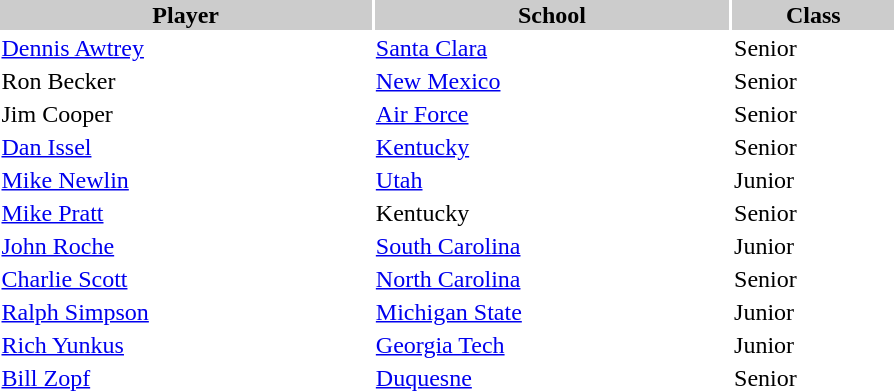<table style="width:600px" "border:'1' 'solid' 'gray' ">
<tr>
<th style="background:#ccc; width:23%;">Player</th>
<th style="background:#ccc; width:22%;">School</th>
<th style="background:#ccc; width:10%;">Class</th>
</tr>
<tr>
<td><a href='#'>Dennis Awtrey</a></td>
<td><a href='#'>Santa Clara</a></td>
<td>Senior</td>
</tr>
<tr>
<td>Ron Becker</td>
<td><a href='#'>New Mexico</a></td>
<td>Senior</td>
</tr>
<tr>
<td>Jim Cooper</td>
<td><a href='#'>Air Force</a></td>
<td>Senior</td>
</tr>
<tr>
<td><a href='#'>Dan Issel</a></td>
<td><a href='#'>Kentucky</a></td>
<td>Senior</td>
</tr>
<tr>
<td><a href='#'>Mike Newlin</a></td>
<td><a href='#'>Utah</a></td>
<td>Junior</td>
</tr>
<tr>
<td><a href='#'>Mike Pratt</a></td>
<td>Kentucky</td>
<td>Senior</td>
</tr>
<tr>
<td><a href='#'>John Roche</a></td>
<td><a href='#'>South Carolina</a></td>
<td>Junior</td>
</tr>
<tr>
<td><a href='#'>Charlie Scott</a></td>
<td><a href='#'>North Carolina</a></td>
<td>Senior</td>
</tr>
<tr>
<td><a href='#'>Ralph Simpson</a></td>
<td><a href='#'>Michigan State</a></td>
<td>Junior</td>
</tr>
<tr>
<td><a href='#'>Rich Yunkus</a></td>
<td><a href='#'>Georgia Tech</a></td>
<td>Junior</td>
</tr>
<tr>
<td><a href='#'>Bill Zopf</a></td>
<td><a href='#'>Duquesne</a></td>
<td>Senior</td>
</tr>
</table>
